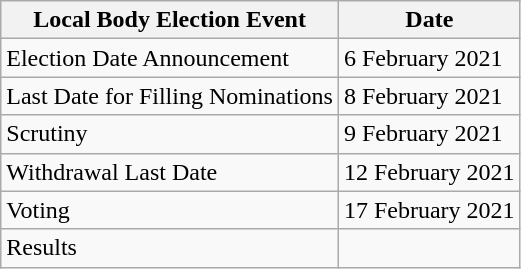<table class="wikitable">
<tr>
<th>Local Body Election Event</th>
<th>Date</th>
</tr>
<tr>
<td>Election Date Announcement</td>
<td>6 February 2021</td>
</tr>
<tr>
<td>Last Date for Filling Nominations</td>
<td>8 February 2021</td>
</tr>
<tr>
<td>Scrutiny</td>
<td>9 February 2021</td>
</tr>
<tr>
<td>Withdrawal Last Date</td>
<td>12 February 2021</td>
</tr>
<tr>
<td>Voting</td>
<td>17 February 2021</td>
</tr>
<tr>
<td>Results</td>
<td></td>
</tr>
</table>
